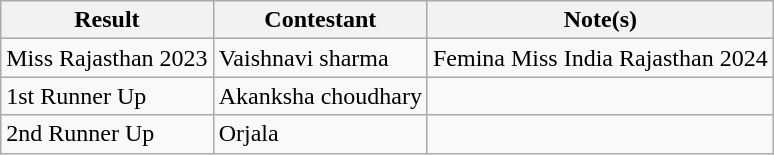<table class="wikitable">
<tr>
<th>Result</th>
<th>Contestant</th>
<th>Note(s)</th>
</tr>
<tr>
<td>Miss Rajasthan 2023</td>
<td>Vaishnavi sharma</td>
<td>Femina Miss India Rajasthan 2024</td>
</tr>
<tr>
<td>1st Runner Up</td>
<td>Akanksha choudhary</td>
<td></td>
</tr>
<tr>
<td>2nd Runner Up</td>
<td>Orjala</td>
<td></td>
</tr>
</table>
